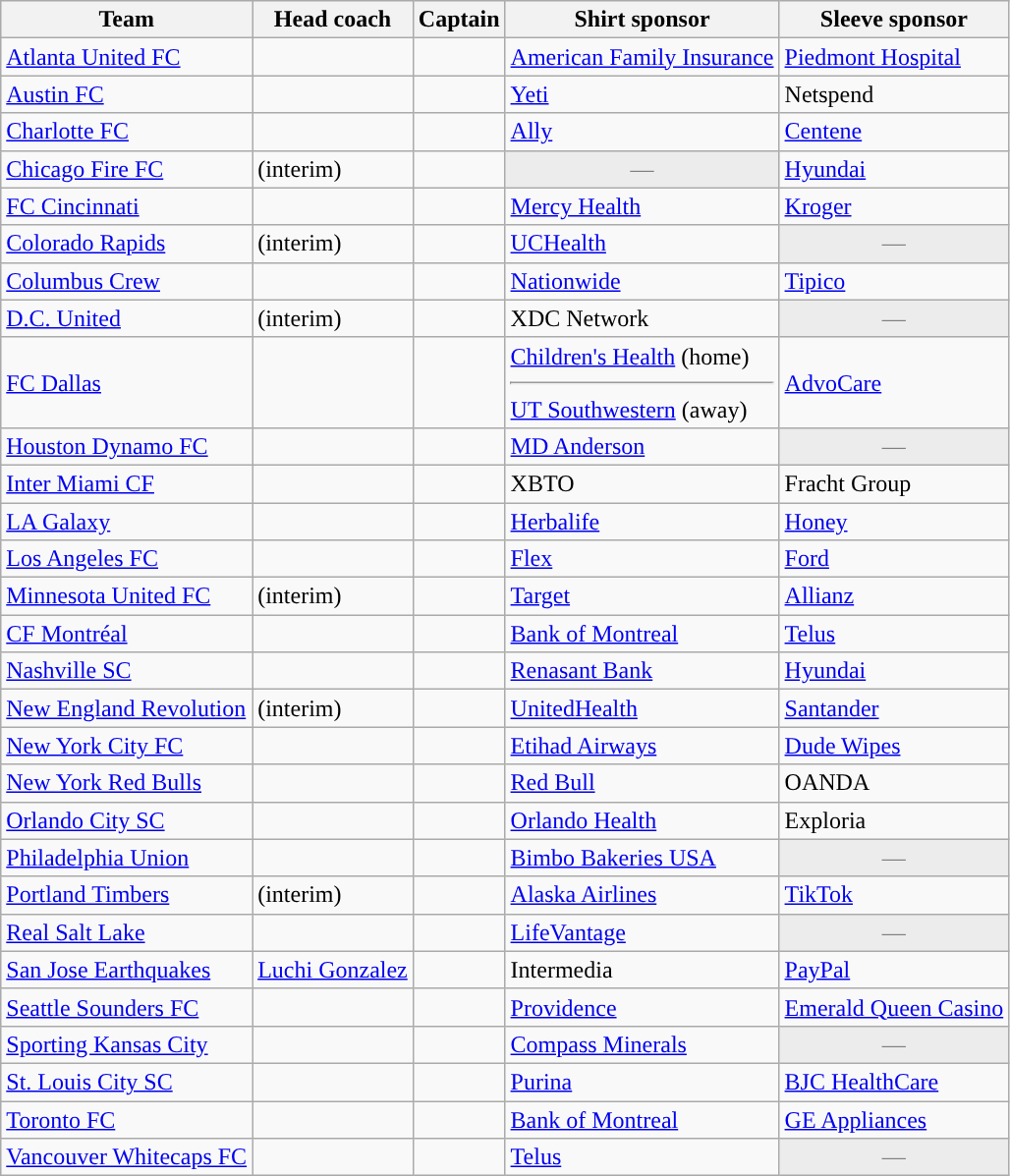<table class="wikitable sortable" style="text-align: left;">
<tr>
<th>Team</th>
<th>Head coach</th>
<th>Captain</th>
<th>Shirt sponsor</th>
<th>Sleeve sponsor</th>
</tr>
<tr>
<td><a href='#'>Atlanta United FC</a></td>
<td> </td>
<td> </td>
<td><a href='#'>American Family Insurance</a></td>
<td><a href='#'>Piedmont Hospital</a></td>
</tr>
<tr>
<td><a href='#'>Austin FC</a></td>
<td> </td>
<td> </td>
<td><a href='#'>Yeti</a></td>
<td>Netspend</td>
</tr>
<tr>
<td><a href='#'>Charlotte FC</a></td>
<td> </td>
<td> </td>
<td><a href='#'>Ally</a></td>
<td><a href='#'>Centene</a></td>
</tr>
<tr>
<td><a href='#'>Chicago Fire FC</a></td>
<td>  (interim)</td>
<td> </td>
<td align="center" colspan="1" style="background:#ececec; color:gray">—</td>
<td><a href='#'>Hyundai</a></td>
</tr>
<tr>
<td><a href='#'>FC Cincinnati</a></td>
<td> </td>
<td> </td>
<td><a href='#'>Mercy Health</a></td>
<td><a href='#'>Kroger</a></td>
</tr>
<tr>
<td><a href='#'>Colorado Rapids</a></td>
<td>  (interim)</td>
<td> </td>
<td><a href='#'>UCHealth</a></td>
<td align="center" colspan="1" style="background:#ececec; color:gray">—</td>
</tr>
<tr>
<td><a href='#'>Columbus Crew</a></td>
<td> </td>
<td> </td>
<td><a href='#'>Nationwide</a></td>
<td><a href='#'>Tipico</a></td>
</tr>
<tr>
<td><a href='#'>D.C. United</a></td>
<td>  (interim)</td>
<td> </td>
<td>XDC Network</td>
<td align="center" colspan="1" style="background:#ececec; color:gray">—</td>
</tr>
<tr>
<td><a href='#'>FC Dallas</a></td>
<td> </td>
<td> </td>
<td><a href='#'>Children's Health</a> (home) <hr> <a href='#'>UT Southwestern</a> (away)</td>
<td><a href='#'>AdvoCare</a></td>
</tr>
<tr>
<td><a href='#'>Houston Dynamo FC</a></td>
<td> </td>
<td> </td>
<td><a href='#'>MD Anderson</a></td>
<td align="center" colspan="1" style="background:#ececec; color:gray">—</td>
</tr>
<tr>
<td><a href='#'>Inter Miami CF</a></td>
<td> </td>
<td> </td>
<td>XBTO</td>
<td>Fracht Group</td>
</tr>
<tr>
<td><a href='#'>LA Galaxy</a></td>
<td> </td>
<td> </td>
<td><a href='#'>Herbalife</a></td>
<td><a href='#'>Honey</a></td>
</tr>
<tr>
<td><a href='#'>Los Angeles FC</a></td>
<td> </td>
<td> </td>
<td><a href='#'>Flex</a></td>
<td><a href='#'>Ford</a></td>
</tr>
<tr>
<td><a href='#'>Minnesota United FC</a></td>
<td>  (interim)</td>
<td> </td>
<td><a href='#'>Target</a></td>
<td><a href='#'>Allianz</a></td>
</tr>
<tr>
<td><a href='#'>CF Montréal</a></td>
<td> </td>
<td> </td>
<td><a href='#'>Bank of Montreal</a></td>
<td><a href='#'>Telus</a></td>
</tr>
<tr>
<td><a href='#'>Nashville SC</a></td>
<td> </td>
<td> </td>
<td><a href='#'>Renasant Bank</a></td>
<td><a href='#'>Hyundai</a></td>
</tr>
<tr>
<td><a href='#'>New England Revolution</a></td>
<td>  (interim)</td>
<td> </td>
<td><a href='#'>UnitedHealth</a></td>
<td><a href='#'>Santander</a></td>
</tr>
<tr>
<td><a href='#'>New York City FC</a></td>
<td> </td>
<td> </td>
<td><a href='#'>Etihad Airways</a></td>
<td><a href='#'>Dude Wipes</a></td>
</tr>
<tr>
<td><a href='#'>New York Red Bulls</a></td>
<td> </td>
<td> </td>
<td><a href='#'>Red Bull</a></td>
<td>OANDA</td>
</tr>
<tr>
<td><a href='#'>Orlando City SC</a></td>
<td> </td>
<td> </td>
<td><a href='#'>Orlando Health</a></td>
<td>Exploria</td>
</tr>
<tr>
<td><a href='#'>Philadelphia Union</a></td>
<td> </td>
<td> </td>
<td><a href='#'>Bimbo Bakeries USA</a></td>
<td align="center" colspan="1" style="background:#ececec; color:gray">—</td>
</tr>
<tr>
<td><a href='#'>Portland Timbers</a></td>
<td>  (interim)</td>
<td> </td>
<td><a href='#'>Alaska Airlines</a></td>
<td><a href='#'>TikTok</a></td>
</tr>
<tr>
<td><a href='#'>Real Salt Lake</a></td>
<td> </td>
<td> </td>
<td><a href='#'>LifeVantage</a></td>
<td align="center" style="background:#ececec; color:gray">—</td>
</tr>
<tr>
<td><a href='#'>San Jose Earthquakes</a></td>
<td> <a href='#'>Luchi Gonzalez</a></td>
<td> </td>
<td>Intermedia</td>
<td><a href='#'>PayPal</a></td>
</tr>
<tr>
<td><a href='#'>Seattle Sounders FC</a></td>
<td> </td>
<td> </td>
<td><a href='#'>Providence</a></td>
<td><a href='#'>Emerald Queen Casino</a></td>
</tr>
<tr>
<td><a href='#'>Sporting Kansas City</a></td>
<td> </td>
<td> </td>
<td><a href='#'>Compass Minerals</a></td>
<td align="center" colspan="1" style="background:#ececec; color:gray">—</td>
</tr>
<tr>
<td><a href='#'>St. Louis City SC</a></td>
<td> </td>
<td> </td>
<td><a href='#'>Purina</a></td>
<td><a href='#'>BJC HealthCare</a></td>
</tr>
<tr>
<td><a href='#'>Toronto FC</a></td>
<td> </td>
<td> </td>
<td><a href='#'>Bank of Montreal</a></td>
<td><a href='#'>GE Appliances</a></td>
</tr>
<tr>
<td><a href='#'>Vancouver Whitecaps FC</a></td>
<td> </td>
<td> </td>
<td><a href='#'>Telus</a></td>
<td align="center" style="background:#ececec; color:gray">—</td>
</tr>
</table>
